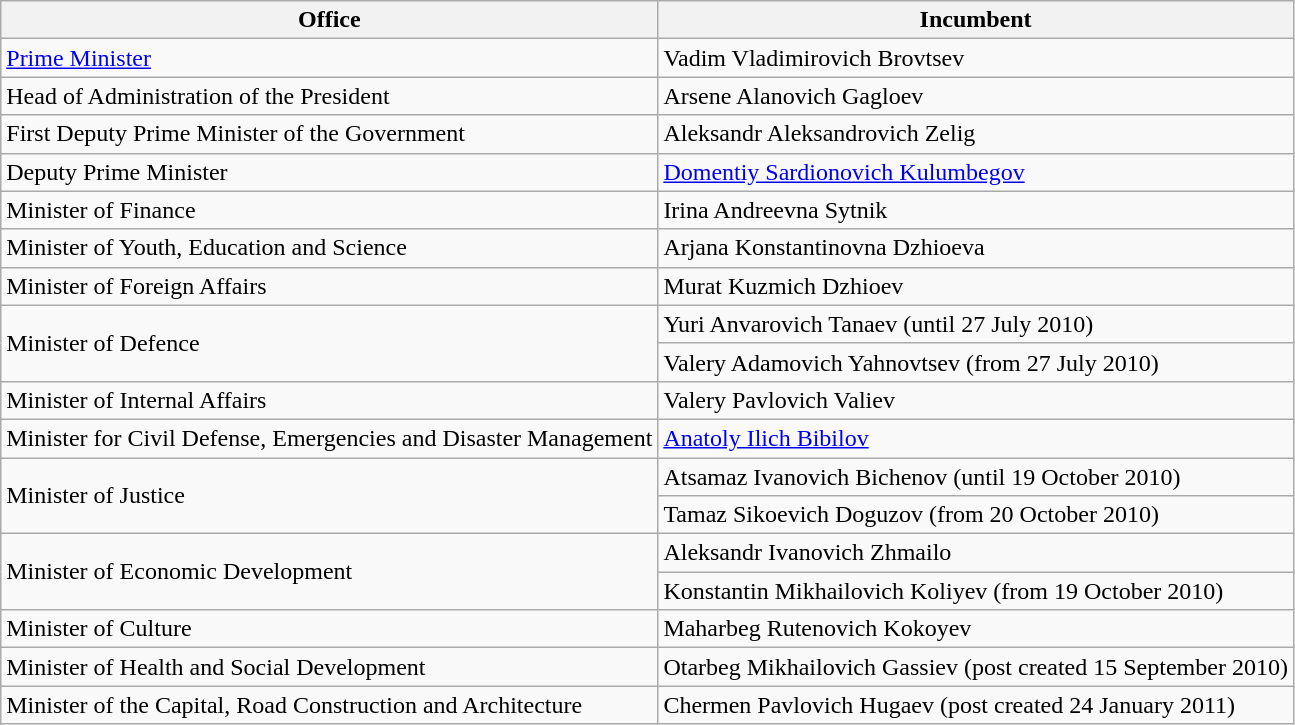<table class=wikitable>
<tr>
<th>Office</th>
<th>Incumbent</th>
</tr>
<tr>
<td><a href='#'>Prime Minister</a></td>
<td>Vadim Vladimirovich Brovtsev</td>
</tr>
<tr>
<td>Head of Administration of the President</td>
<td>Arsene Alanovich Gagloev</td>
</tr>
<tr>
<td>First Deputy Prime Minister of the Government</td>
<td>Aleksandr Aleksandrovich Zelig</td>
</tr>
<tr>
<td>Deputy Prime Minister</td>
<td><a href='#'>Domentiy Sardionovich Kulumbegov</a></td>
</tr>
<tr>
<td>Minister of Finance</td>
<td>Irina Andreevna Sytnik</td>
</tr>
<tr>
<td>Minister of Youth, Education and Science</td>
<td>Arjana Konstantinovna Dzhioeva</td>
</tr>
<tr>
<td>Minister of Foreign Affairs</td>
<td>Murat Kuzmich Dzhioev</td>
</tr>
<tr>
<td align="left" style="normal" rowspan=2>Minister of Defence</td>
<td align="left" style="normal">Yuri Anvarovich Tanaev (until 27 July 2010)</td>
</tr>
<tr>
<td align="left" style="normal">Valery Adamovich Yahnovtsev (from 27 July 2010)</td>
</tr>
<tr>
<td>Minister of Internal Affairs</td>
<td>Valery Pavlovich Valiev</td>
</tr>
<tr>
<td>Minister for Civil Defense, Emergencies and Disaster Management</td>
<td><a href='#'>Anatoly Ilich Bibilov</a></td>
</tr>
<tr>
<td align="left" style="normal" rowspan=2>Minister of Justice</td>
<td align="left" style="normal">Atsamaz Ivanovich Bichenov (until 19 October 2010)</td>
</tr>
<tr>
<td align="left" style="normal">Tamaz Sikoevich Doguzov (from 20 October 2010)</td>
</tr>
<tr>
<td align="left" style="normal" rowspan=2>Minister of Economic Development</td>
<td align="left" style="normal">Aleksandr Ivanovich Zhmailo</td>
</tr>
<tr>
<td align="left" style="normal">Konstantin Mikhailovich Koliyev (from 19 October 2010)</td>
</tr>
<tr>
<td>Minister of Culture</td>
<td>Maharbeg Rutenovich Kokoyev</td>
</tr>
<tr>
<td>Minister of Health and Social Development</td>
<td>Otarbeg Mikhailovich Gassiev (post created 15 September 2010)</td>
</tr>
<tr>
<td>Minister of the Capital, Road Construction and Architecture</td>
<td>Chermen Pavlovich Hugaev (post created 24 January 2011)</td>
</tr>
</table>
